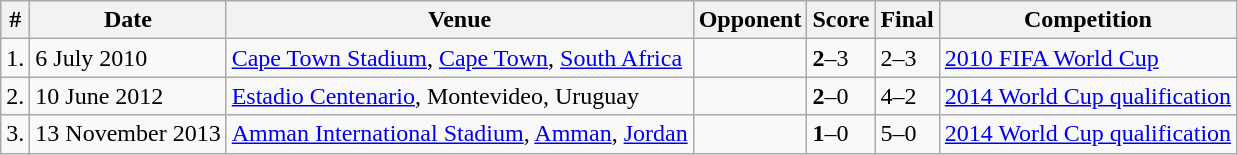<table class="wikitable">
<tr>
<th>#</th>
<th>Date</th>
<th>Venue</th>
<th>Opponent</th>
<th>Score</th>
<th>Final</th>
<th>Competition</th>
</tr>
<tr>
<td>1.</td>
<td>6 July 2010</td>
<td><a href='#'>Cape Town Stadium</a>, <a href='#'>Cape Town</a>, <a href='#'>South Africa</a></td>
<td></td>
<td><strong>2</strong>–3</td>
<td>2–3</td>
<td><a href='#'>2010 FIFA World Cup</a></td>
</tr>
<tr>
<td>2.</td>
<td>10 June 2012</td>
<td><a href='#'>Estadio Centenario</a>, Montevideo, Uruguay</td>
<td></td>
<td><strong>2</strong>–0</td>
<td>4–2</td>
<td><a href='#'>2014 World Cup qualification</a></td>
</tr>
<tr>
<td>3.</td>
<td>13 November 2013</td>
<td><a href='#'>Amman International Stadium</a>, <a href='#'>Amman</a>, <a href='#'>Jordan</a></td>
<td></td>
<td><strong>1</strong>–0</td>
<td>5–0</td>
<td><a href='#'>2014 World Cup qualification</a></td>
</tr>
</table>
